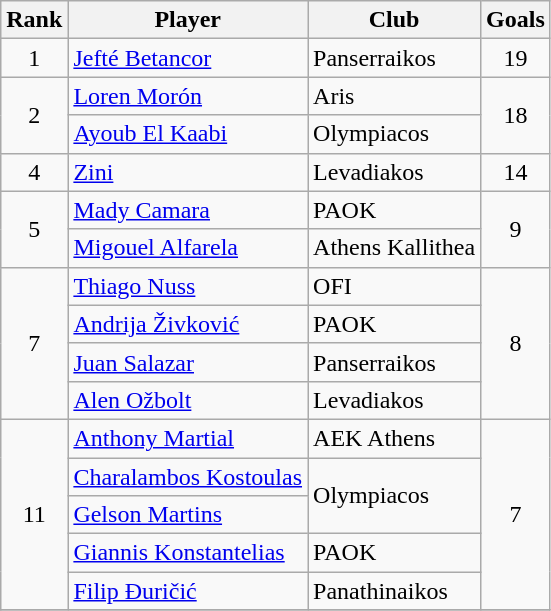<table class="wikitable" style="text-align:center">
<tr>
<th>Rank</th>
<th>Player</th>
<th>Club</th>
<th>Goals</th>
</tr>
<tr>
<td>1</td>
<td align="left"> <a href='#'>Jefté Betancor</a></td>
<td align="left">Panserraikos</td>
<td>19</td>
</tr>
<tr>
<td rowspan="2">2</td>
<td align="left"> <a href='#'>Loren Morón</a></td>
<td align="left">Aris</td>
<td rowspan="2">18</td>
</tr>
<tr>
<td align="left"> <a href='#'>Ayoub El Kaabi</a></td>
<td align="left">Olympiacos</td>
</tr>
<tr>
<td>4</td>
<td align="left"> <a href='#'>Zini</a></td>
<td align="left">Levadiakos</td>
<td>14</td>
</tr>
<tr>
<td rowspan="2">5</td>
<td align="left"> <a href='#'>Mady Camara</a></td>
<td align="left">PAOK</td>
<td rowspan="2">9</td>
</tr>
<tr>
<td align="left"> <a href='#'>Migouel Alfarela</a></td>
<td align="left">Athens Kallithea</td>
</tr>
<tr>
<td rowspan="4">7</td>
<td align="left"> <a href='#'>Thiago Nuss</a></td>
<td align="left">OFI</td>
<td rowspan="4">8</td>
</tr>
<tr>
<td align="left"> <a href='#'>Andrija Živković</a></td>
<td align="left">PAOK</td>
</tr>
<tr>
<td align="left"> <a href='#'>Juan Salazar</a></td>
<td align="left">Panserraikos</td>
</tr>
<tr>
<td align="left"> <a href='#'>Alen Ožbolt</a></td>
<td align="left">Levadiakos</td>
</tr>
<tr>
<td rowspan="5">11</td>
<td align="left"> <a href='#'>Anthony Martial</a></td>
<td align="left">AEK Athens</td>
<td rowspan="5">7</td>
</tr>
<tr>
<td align="left"> <a href='#'>Charalambos Kostoulas</a></td>
<td align="left" rowspan="2">Olympiacos</td>
</tr>
<tr>
<td align="left"> <a href='#'>Gelson Martins</a></td>
</tr>
<tr>
<td align="left"> <a href='#'>Giannis Konstantelias</a></td>
<td align="left">PAOK</td>
</tr>
<tr>
<td align="left"> <a href='#'>Filip Đuričić</a></td>
<td align="left">Panathinaikos</td>
</tr>
<tr>
</tr>
</table>
